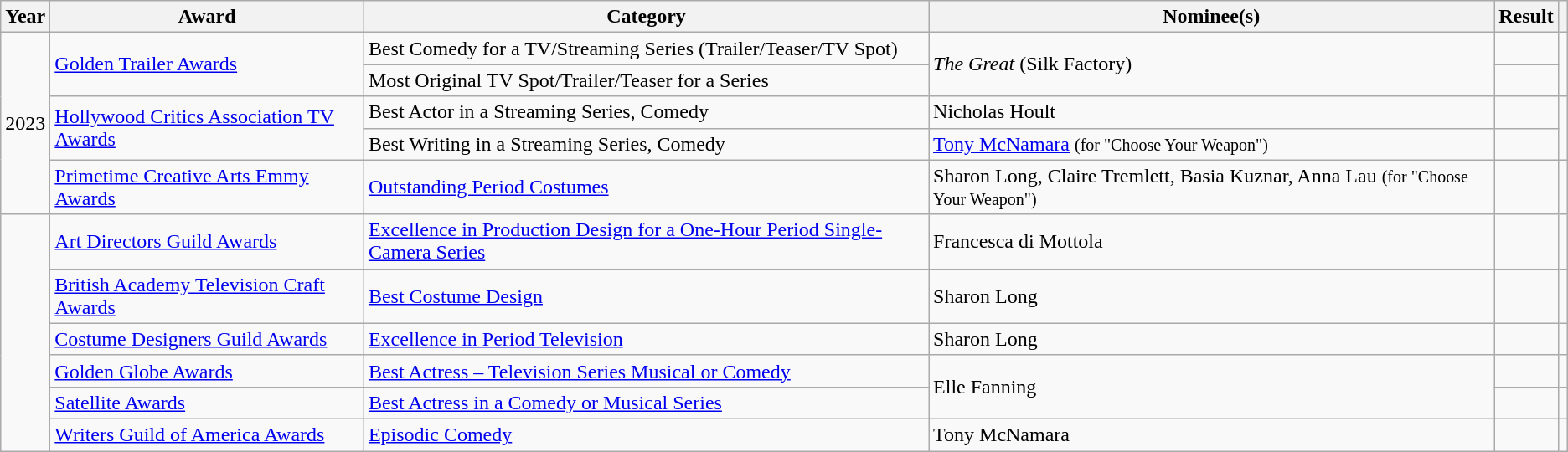<table class="wikitable sortable">
<tr>
<th>Year</th>
<th>Award</th>
<th>Category</th>
<th>Nominee(s)</th>
<th>Result</th>
<th></th>
</tr>
<tr>
<td rowspan="5">2023</td>
<td rowspan="2"><a href='#'>Golden Trailer Awards</a></td>
<td>Best Comedy for a TV/Streaming Series (Trailer/Teaser/TV Spot)</td>
<td rowspan="2"><em>The Great</em> (Silk Factory)</td>
<td></td>
<td rowspan="2" style="text-align:center;"></td>
</tr>
<tr>
<td>Most Original TV Spot/Trailer/Teaser for a Series</td>
<td></td>
</tr>
<tr>
<td rowspan="2"><a href='#'>Hollywood Critics Association TV Awards</a></td>
<td>Best Actor in a Streaming Series, Comedy</td>
<td>Nicholas Hoult</td>
<td></td>
<td rowspan="2" align="center"></td>
</tr>
<tr>
<td>Best Writing in a Streaming Series, Comedy</td>
<td><a href='#'>Tony McNamara</a> <small>(for "Choose Your Weapon")</small></td>
<td></td>
</tr>
<tr>
<td><a href='#'>Primetime Creative Arts Emmy Awards</a></td>
<td><a href='#'>Outstanding Period Costumes</a></td>
<td>Sharon Long, Claire Tremlett, Basia Kuznar, Anna Lau <small>(for "Choose Your Weapon")</small></td>
<td></td>
<td align="center"></td>
</tr>
<tr>
<td rowspan="6"></td>
<td><a href='#'>Art Directors Guild Awards</a></td>
<td><a href='#'>Excellence in Production Design for a One-Hour Period Single-Camera Series</a></td>
<td>Francesca di Mottola </td>
<td></td>
<td align="center"></td>
</tr>
<tr>
<td><a href='#'>British Academy Television Craft Awards</a></td>
<td><a href='#'>Best Costume Design</a></td>
<td>Sharon Long</td>
<td></td>
<td align="center"></td>
</tr>
<tr>
<td><a href='#'>Costume Designers Guild Awards</a></td>
<td><a href='#'>Excellence in Period Television</a></td>
<td>Sharon Long </td>
<td></td>
<td align="center"></td>
</tr>
<tr>
<td><a href='#'>Golden Globe Awards</a></td>
<td><a href='#'>Best Actress – Television Series Musical or Comedy</a></td>
<td rowspan="2">Elle Fanning</td>
<td></td>
<td align="center"></td>
</tr>
<tr>
<td><a href='#'>Satellite Awards</a></td>
<td><a href='#'>Best Actress in a Comedy or Musical Series</a></td>
<td></td>
<td align="center"></td>
</tr>
<tr>
<td><a href='#'>Writers Guild of America Awards</a></td>
<td><a href='#'>Episodic Comedy</a></td>
<td>Tony McNamara </td>
<td></td>
<td style="text-align:center;"></td>
</tr>
</table>
